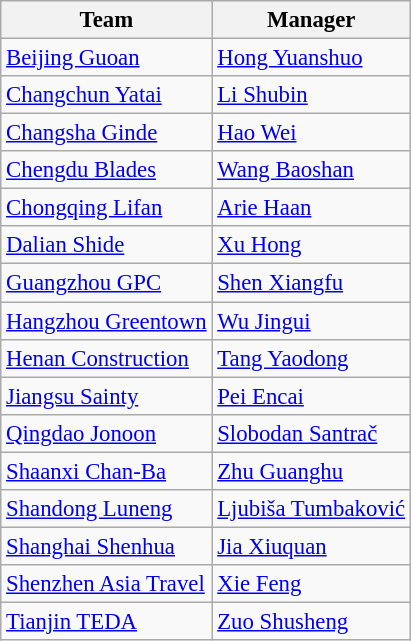<table class="wikitable sortable" style="font-size:95%">
<tr>
<th>Team</th>
<th>Manager</th>
</tr>
<tr>
<td><a href='#'>Beijing Guoan</a></td>
<td> <a href='#'>Hong Yuanshuo</a></td>
</tr>
<tr>
<td><a href='#'>Changchun Yatai</a></td>
<td> <a href='#'>Li Shubin</a></td>
</tr>
<tr>
<td><a href='#'>Changsha Ginde</a></td>
<td> <a href='#'>Hao Wei</a></td>
</tr>
<tr>
<td><a href='#'>Chengdu Blades</a></td>
<td> <a href='#'>Wang Baoshan</a></td>
</tr>
<tr>
<td><a href='#'>Chongqing Lifan</a></td>
<td> <a href='#'>Arie Haan</a></td>
</tr>
<tr>
<td><a href='#'>Dalian Shide</a></td>
<td> <a href='#'>Xu Hong</a></td>
</tr>
<tr>
<td><a href='#'>Guangzhou GPC</a></td>
<td> <a href='#'>Shen Xiangfu</a></td>
</tr>
<tr>
<td><a href='#'>Hangzhou Greentown</a></td>
<td> <a href='#'>Wu Jingui</a></td>
</tr>
<tr>
<td><a href='#'>Henan Construction</a></td>
<td> <a href='#'>Tang Yaodong</a></td>
</tr>
<tr>
<td><a href='#'>Jiangsu Sainty</a></td>
<td> <a href='#'>Pei Encai</a></td>
</tr>
<tr>
<td><a href='#'>Qingdao Jonoon</a></td>
<td> <a href='#'>Slobodan Santrač</a></td>
</tr>
<tr>
<td><a href='#'>Shaanxi Chan-Ba</a></td>
<td> <a href='#'>Zhu Guanghu</a></td>
</tr>
<tr>
<td><a href='#'>Shandong Luneng</a></td>
<td> <a href='#'>Ljubiša Tumbaković</a></td>
</tr>
<tr>
<td><a href='#'>Shanghai Shenhua</a></td>
<td> <a href='#'>Jia Xiuquan</a></td>
</tr>
<tr>
<td><a href='#'>Shenzhen Asia Travel</a></td>
<td> <a href='#'>Xie Feng</a></td>
</tr>
<tr>
<td><a href='#'>Tianjin TEDA</a></td>
<td> <a href='#'>Zuo Shusheng</a></td>
</tr>
</table>
